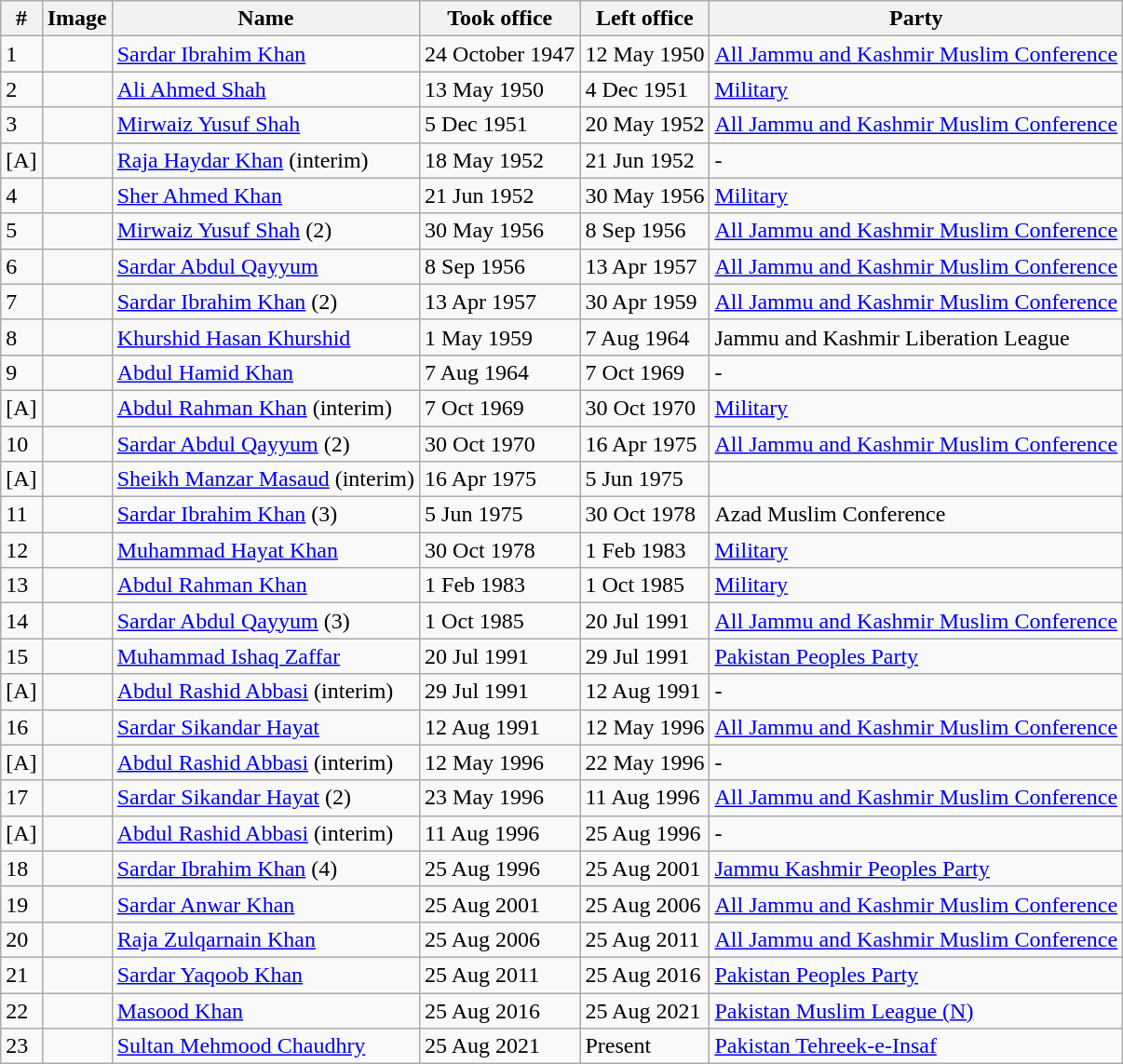<table class="wikitable">
<tr>
<th>#</th>
<th>Image</th>
<th>Name</th>
<th>Took office</th>
<th>Left office</th>
<th>Party</th>
</tr>
<tr>
<td>1</td>
<td></td>
<td><a href='#'>Sardar Ibrahim Khan</a></td>
<td>24 October 1947</td>
<td>12 May 1950</td>
<td><a href='#'>All Jammu and Kashmir Muslim Conference</a></td>
</tr>
<tr>
<td>2</td>
<td></td>
<td><a href='#'>Ali Ahmed Shah</a></td>
<td>13 May 1950</td>
<td>4 Dec 1951</td>
<td><a href='#'>Military</a></td>
</tr>
<tr>
<td>3</td>
<td></td>
<td><a href='#'>Mirwaiz Yusuf Shah</a></td>
<td>5 Dec 1951</td>
<td>20 May 1952</td>
<td><a href='#'>All Jammu and Kashmir Muslim Conference</a></td>
</tr>
<tr>
<td>[A]</td>
<td></td>
<td><a href='#'>Raja Haydar Khan</a> (interim)</td>
<td>18 May 1952</td>
<td>21 Jun 1952</td>
<td>-</td>
</tr>
<tr>
<td>4</td>
<td></td>
<td><a href='#'>Sher Ahmed Khan</a></td>
<td>21 Jun 1952</td>
<td>30 May 1956</td>
<td><a href='#'>Military</a></td>
</tr>
<tr>
<td>5</td>
<td></td>
<td><a href='#'>Mirwaiz Yusuf Shah</a> (2)</td>
<td>30 May 1956</td>
<td>8 Sep 1956</td>
<td><a href='#'>All Jammu and Kashmir Muslim Conference</a></td>
</tr>
<tr>
<td>6</td>
<td></td>
<td><a href='#'>Sardar Abdul Qayyum</a></td>
<td>8 Sep 1956</td>
<td>13 Apr 1957</td>
<td><a href='#'>All Jammu and Kashmir Muslim Conference</a></td>
</tr>
<tr>
<td>7</td>
<td></td>
<td><a href='#'>Sardar Ibrahim Khan</a> (2)</td>
<td>13 Apr 1957</td>
<td>30 Apr 1959</td>
<td><a href='#'>All Jammu and Kashmir Muslim Conference</a></td>
</tr>
<tr>
<td>8</td>
<td></td>
<td><a href='#'>Khurshid Hasan Khurshid</a></td>
<td>1 May 1959</td>
<td>7 Aug 1964</td>
<td>Jammu and Kashmir Liberation League</td>
</tr>
<tr>
<td>9</td>
<td></td>
<td><a href='#'>Abdul Hamid Khan</a></td>
<td>7 Aug 1964</td>
<td>7 Oct 1969</td>
<td>-</td>
</tr>
<tr>
<td>[A]</td>
<td></td>
<td><a href='#'>Abdul Rahman Khan</a> (interim)</td>
<td>7 Oct 1969</td>
<td>30 Oct 1970</td>
<td><a href='#'>Military</a></td>
</tr>
<tr>
<td>10</td>
<td></td>
<td><a href='#'>Sardar Abdul Qayyum</a> (2)</td>
<td>30 Oct 1970</td>
<td>16 Apr 1975</td>
<td><a href='#'>All Jammu and Kashmir Muslim Conference</a></td>
</tr>
<tr>
<td>[A]</td>
<td></td>
<td><a href='#'>Sheikh Manzar Masaud</a> (interim)</td>
<td>16 Apr 1975</td>
<td>5 Jun 1975</td>
<td></td>
</tr>
<tr>
<td>11</td>
<td></td>
<td><a href='#'>Sardar Ibrahim Khan</a> (3)</td>
<td>5 Jun 1975</td>
<td>30 Oct 1978</td>
<td>Azad Muslim Conference</td>
</tr>
<tr>
<td>12</td>
<td></td>
<td><a href='#'>Muhammad Hayat Khan</a></td>
<td>30 Oct 1978</td>
<td>1 Feb 1983</td>
<td><a href='#'>Military</a></td>
</tr>
<tr>
<td>13</td>
<td></td>
<td><a href='#'>Abdul Rahman Khan</a></td>
<td>1 Feb 1983</td>
<td>1 Oct 1985</td>
<td><a href='#'>Military</a></td>
</tr>
<tr>
<td>14</td>
<td></td>
<td><a href='#'>Sardar Abdul Qayyum</a> (3)</td>
<td>1 Oct 1985</td>
<td>20 Jul 1991</td>
<td><a href='#'>All Jammu and Kashmir Muslim Conference</a></td>
</tr>
<tr>
<td>15</td>
<td></td>
<td><a href='#'>Muhammad Ishaq Zaffar</a></td>
<td>20 Jul 1991</td>
<td>29 Jul 1991</td>
<td><a href='#'>Pakistan Peoples Party</a></td>
</tr>
<tr>
<td>[A]</td>
<td></td>
<td><a href='#'>Abdul Rashid Abbasi</a> (interim)</td>
<td>29 Jul 1991</td>
<td>12 Aug 1991</td>
<td>-</td>
</tr>
<tr>
<td>16</td>
<td></td>
<td><a href='#'>Sardar Sikandar Hayat</a></td>
<td>12 Aug 1991</td>
<td>12 May 1996</td>
<td><a href='#'>All Jammu and Kashmir Muslim Conference</a></td>
</tr>
<tr>
<td>[A]</td>
<td></td>
<td><a href='#'>Abdul Rashid Abbasi</a> (interim)</td>
<td>12 May 1996</td>
<td>22 May 1996</td>
<td>-</td>
</tr>
<tr>
<td>17</td>
<td></td>
<td><a href='#'>Sardar Sikandar Hayat</a> (2)</td>
<td>23 May 1996</td>
<td>11 Aug 1996</td>
<td><a href='#'>All Jammu and Kashmir Muslim Conference</a></td>
</tr>
<tr>
<td>[A]</td>
<td></td>
<td><a href='#'>Abdul Rashid Abbasi</a> (interim)</td>
<td>11 Aug 1996</td>
<td>25 Aug 1996</td>
<td>-</td>
</tr>
<tr>
<td>18</td>
<td></td>
<td><a href='#'>Sardar Ibrahim Khan</a> (4)</td>
<td>25 Aug 1996</td>
<td>25 Aug 2001</td>
<td><a href='#'>Jammu Kashmir Peoples Party</a></td>
</tr>
<tr>
<td>19</td>
<td></td>
<td><a href='#'>Sardar Anwar Khan</a></td>
<td>25 Aug 2001</td>
<td>25 Aug 2006</td>
<td><a href='#'>All Jammu and Kashmir Muslim Conference</a></td>
</tr>
<tr>
<td>20</td>
<td></td>
<td><a href='#'>Raja Zulqarnain Khan</a></td>
<td>25 Aug 2006</td>
<td>25 Aug 2011</td>
<td><a href='#'>All Jammu and Kashmir Muslim Conference</a></td>
</tr>
<tr>
<td>21</td>
<td></td>
<td><a href='#'>Sardar Yaqoob Khan</a></td>
<td>25 Aug 2011</td>
<td>25 Aug 2016</td>
<td><a href='#'>Pakistan Peoples Party</a></td>
</tr>
<tr>
<td>22</td>
<td></td>
<td><a href='#'>Masood Khan</a></td>
<td>25 Aug 2016</td>
<td>25 Aug 2021</td>
<td><a href='#'>Pakistan Muslim League (N)</a></td>
</tr>
<tr>
<td>23</td>
<td></td>
<td><a href='#'>Sultan Mehmood Chaudhry</a></td>
<td>25 Aug 2021</td>
<td>Present</td>
<td><a href='#'>Pakistan Tehreek-e-Insaf</a></td>
</tr>
</table>
